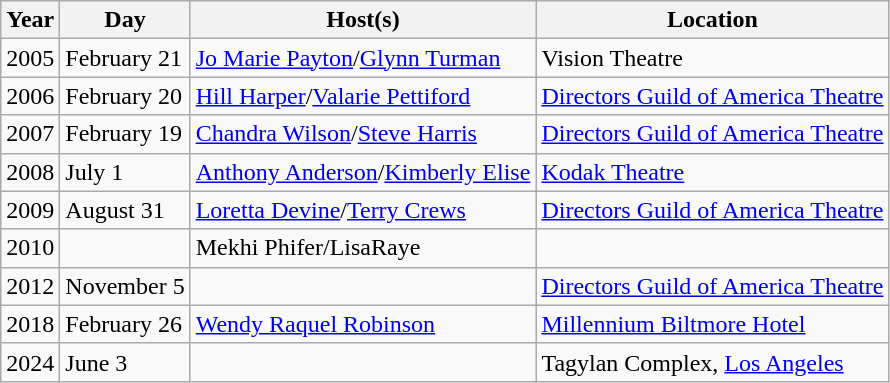<table class="wikitable">
<tr>
<th>Year</th>
<th>Day</th>
<th>Host(s)</th>
<th>Location</th>
</tr>
<tr>
<td>2005</td>
<td>February 21</td>
<td><a href='#'>Jo Marie Payton</a>/<a href='#'>Glynn Turman</a></td>
<td>Vision Theatre</td>
</tr>
<tr>
<td>2006</td>
<td>February 20</td>
<td><a href='#'>Hill Harper</a>/<a href='#'>Valarie Pettiford</a></td>
<td><a href='#'>Directors Guild of America Theatre</a></td>
</tr>
<tr>
<td>2007</td>
<td>February 19</td>
<td><a href='#'>Chandra Wilson</a>/<a href='#'>Steve Harris</a></td>
<td><a href='#'>Directors Guild of America Theatre</a></td>
</tr>
<tr>
<td>2008</td>
<td>July 1</td>
<td><a href='#'>Anthony Anderson</a>/<a href='#'>Kimberly Elise</a></td>
<td><a href='#'>Kodak Theatre</a></td>
</tr>
<tr>
<td>2009</td>
<td>August 31</td>
<td><a href='#'>Loretta Devine</a>/<a href='#'>Terry Crews</a></td>
<td><a href='#'>Directors Guild of America Theatre</a></td>
</tr>
<tr>
<td>2010</td>
<td></td>
<td>Mekhi Phifer/LisaRaye</td>
<td></td>
</tr>
<tr>
<td>2012</td>
<td>November 5</td>
<td></td>
<td><a href='#'>Directors Guild of America Theatre</a></td>
</tr>
<tr>
<td>2018</td>
<td>February 26</td>
<td><a href='#'>Wendy Raquel Robinson</a></td>
<td><a href='#'>Millennium Biltmore Hotel</a></td>
</tr>
<tr>
<td>2024</td>
<td>June 3</td>
<td></td>
<td>Tagylan Complex, <a href='#'>Los Angeles</a></td>
</tr>
</table>
